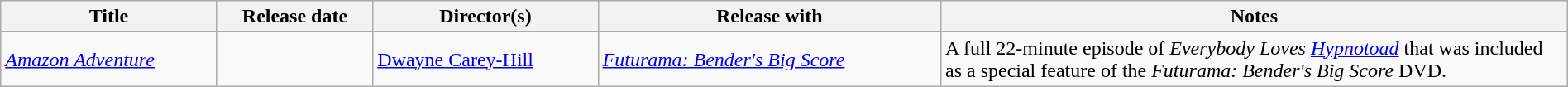<table class="wikitable plainrowheaders sortable" style="width:100%;">
<tr>
<th scope="col">Title</th>
<th scope="col">Release date</th>
<th scope="col">Director(s)</th>
<th scope="col">Release with</th>
<th scope="col" style="width:40%;">Notes</th>
</tr>
<tr>
<td scope="row"><em><a href='#'>Amazon Adventure</a></em></td>
<td></td>
<td><a href='#'>Dwayne Carey-Hill</a></td>
<td><em><a href='#'>Futurama: Bender's Big Score</a></em></td>
<td>A full 22-minute episode of <em>Everybody Loves <a href='#'>Hypnotoad</a></em> that was included as a special feature of the <em>Futurama: Bender's Big Score</em> DVD.</td>
</tr>
</table>
